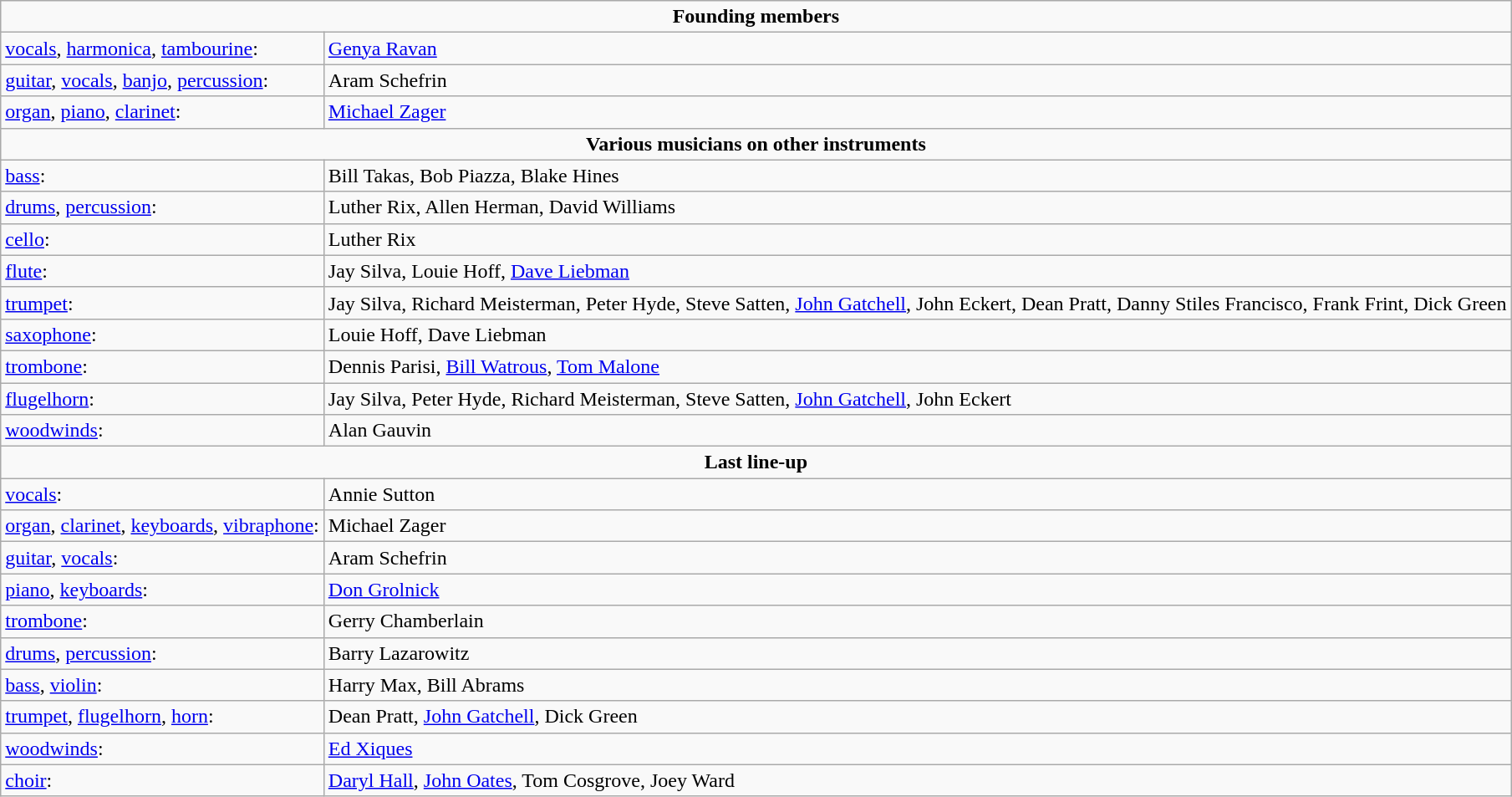<table class="wikitable">
<tr>
<td colspan="2" align="center"><strong>Founding members</strong></td>
</tr>
<tr>
<td valign="top"><a href='#'>vocals</a>, <a href='#'>harmonica</a>, <a href='#'>tambourine</a>:</td>
<td valign="top"><a href='#'>Genya Ravan</a></td>
</tr>
<tr>
<td valign="top"><a href='#'>guitar</a>, <a href='#'>vocals</a>, <a href='#'>banjo</a>, <a href='#'>percussion</a>:</td>
<td valign="top">Aram Schefrin</td>
</tr>
<tr>
<td valign="top"><a href='#'>organ</a>, <a href='#'>piano</a>, <a href='#'>clarinet</a>:</td>
<td valign="top"><a href='#'>Michael Zager</a></td>
</tr>
<tr>
<td colspan="2" align="center"><strong>Various musicians on other instruments</strong></td>
</tr>
<tr>
<td valign="top"><a href='#'>bass</a>:</td>
<td valign="top">Bill Takas, Bob Piazza, Blake Hines</td>
</tr>
<tr>
<td valign="top"><a href='#'>drums</a>, <a href='#'>percussion</a>:</td>
<td valign="top">Luther Rix, Allen Herman, David Williams</td>
</tr>
<tr>
<td valign="top"><a href='#'>cello</a>:</td>
<td valign="top">Luther Rix</td>
</tr>
<tr>
<td valign="top"><a href='#'>flute</a>:</td>
<td valign="top">Jay Silva, Louie Hoff, <a href='#'>Dave Liebman</a></td>
</tr>
<tr>
<td valign="top"><a href='#'>trumpet</a>:</td>
<td valign="top">Jay Silva, Richard Meisterman, Peter Hyde, Steve Satten, <a href='#'>John Gatchell</a>, John Eckert, Dean Pratt, Danny Stiles Francisco, Frank Frint, Dick Green</td>
</tr>
<tr>
<td valign="top"><a href='#'>saxophone</a>:</td>
<td valign="top">Louie Hoff, Dave Liebman</td>
</tr>
<tr>
<td valign="top"><a href='#'>trombone</a>:</td>
<td valign="top">Dennis Parisi, <a href='#'>Bill Watrous</a>, <a href='#'>Tom Malone</a></td>
</tr>
<tr>
<td valign="top"><a href='#'>flugelhorn</a>:</td>
<td valign="top">Jay Silva, Peter Hyde, Richard Meisterman, Steve Satten, <a href='#'>John Gatchell</a>, John Eckert</td>
</tr>
<tr>
<td valign="top"><a href='#'>woodwinds</a>:</td>
<td valign="top">Alan Gauvin</td>
</tr>
<tr>
<td colspan="2" align="center"><strong>Last line-up</strong></td>
</tr>
<tr>
<td valign="top"><a href='#'>vocals</a>:</td>
<td valign="top">Annie Sutton</td>
</tr>
<tr>
<td valign="top"><a href='#'>organ</a>, <a href='#'>clarinet</a>, <a href='#'>keyboards</a>, <a href='#'>vibraphone</a>:</td>
<td valign="bottom">Michael Zager</td>
</tr>
<tr>
<td valign="top"><a href='#'>guitar</a>, <a href='#'>vocals</a>:</td>
<td valign="top">Aram Schefrin</td>
</tr>
<tr>
<td valign="top"><a href='#'>piano</a>, <a href='#'>keyboards</a>:</td>
<td valign="top"><a href='#'>Don Grolnick</a></td>
</tr>
<tr>
<td valign="top"><a href='#'>trombone</a>:</td>
<td valign="top">Gerry Chamberlain</td>
</tr>
<tr>
<td valign="top"><a href='#'>drums</a>, <a href='#'>percussion</a>:</td>
<td valign="top">Barry Lazarowitz</td>
</tr>
<tr>
<td valign="top"><a href='#'>bass</a>, <a href='#'>violin</a>:</td>
<td valign="top">Harry Max, Bill Abrams</td>
</tr>
<tr>
<td valign="top"><a href='#'>trumpet</a>, <a href='#'>flugelhorn</a>, <a href='#'>horn</a>:</td>
<td valign="top">Dean Pratt, <a href='#'>John Gatchell</a>, Dick Green</td>
</tr>
<tr>
<td valign="top"><a href='#'>woodwinds</a>:</td>
<td valign="top"><a href='#'>Ed Xiques</a></td>
</tr>
<tr>
<td valign="top"><a href='#'>choir</a>:</td>
<td valign="top"><a href='#'>Daryl Hall</a>, <a href='#'>John Oates</a>, Tom Cosgrove, Joey Ward</td>
</tr>
</table>
